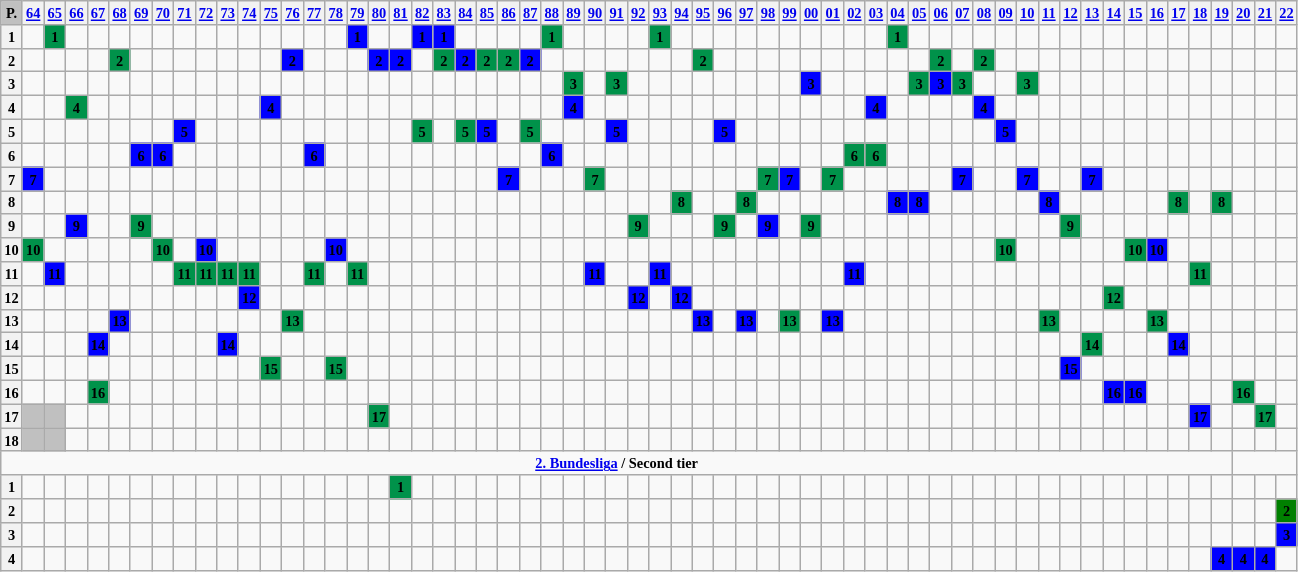<table class="wikitable" style="text-align: center; font-size:60%">
<tr>
<th style="background:#c0c0c0">P.</th>
<th><strong><a href='#'>64</a></strong></th>
<th><strong><a href='#'>65</a></strong></th>
<th><strong><a href='#'>66</a></strong></th>
<th><strong><a href='#'>67</a></strong></th>
<th><strong><a href='#'>68</a></strong></th>
<th><strong><a href='#'>69</a></strong></th>
<th><strong><a href='#'>70</a></strong></th>
<th><strong><a href='#'>71</a></strong></th>
<th><strong><a href='#'>72</a></strong></th>
<th><strong><a href='#'>73</a></strong></th>
<th><strong><a href='#'>74</a></strong></th>
<th><strong><a href='#'>75</a></strong></th>
<th><strong><a href='#'>76</a></strong></th>
<th><strong><a href='#'>77</a></strong></th>
<th><strong><a href='#'>78</a></strong></th>
<th><strong><a href='#'>79</a></strong></th>
<th><strong><a href='#'>80</a></strong></th>
<th><strong><a href='#'>81</a></strong></th>
<th><strong><a href='#'>82</a></strong></th>
<th><strong><a href='#'>83</a></strong></th>
<th><strong><a href='#'>84</a></strong></th>
<th><strong><a href='#'>85</a></strong></th>
<th><strong><a href='#'>86</a></strong></th>
<th><strong><a href='#'>87</a></strong></th>
<th><strong><a href='#'>88</a></strong></th>
<th><strong><a href='#'>89</a></strong></th>
<th><strong><a href='#'>90</a></strong></th>
<th><strong><a href='#'>91</a></strong></th>
<th><strong><a href='#'>92</a></strong></th>
<th><strong><a href='#'>93</a></strong></th>
<th><strong><a href='#'>94</a></strong></th>
<th><strong><a href='#'>95</a></strong></th>
<th><strong><a href='#'>96</a></strong></th>
<th><strong><a href='#'>97</a></strong></th>
<th><strong><a href='#'>98</a></strong></th>
<th><strong><a href='#'>99</a></strong></th>
<th><strong><a href='#'>00</a></strong></th>
<th><strong><a href='#'>01</a></strong></th>
<th><strong><a href='#'>02</a></strong></th>
<th><strong><a href='#'>03</a></strong></th>
<th><strong><a href='#'>04</a></strong></th>
<th><strong><a href='#'>05</a></strong></th>
<th><strong><a href='#'>06</a></strong></th>
<th><strong><a href='#'>07</a></strong></th>
<th><strong><a href='#'>08</a></strong></th>
<th><strong><a href='#'>09</a></strong></th>
<th><strong><a href='#'>10</a></strong></th>
<th><strong><a href='#'>11</a></strong></th>
<th><strong><a href='#'>12</a></strong></th>
<th><strong><a href='#'>13</a></strong></th>
<th><strong><a href='#'>14</a></strong></th>
<th><strong><a href='#'>15</a></strong></th>
<th><strong><a href='#'>16</a></strong></th>
<th><strong><a href='#'>17</a></strong></th>
<th><strong><a href='#'>18</a></strong></th>
<th><strong><a href='#'>19</a></strong></th>
<th><strong><a href='#'>20</a></strong></th>
<th><strong><a href='#'>21</a></strong></th>
<th><strong><a href='#'>22</a></strong></th>
</tr>
<tr>
<th>1</th>
<td></td>
<td style="background-color:#00924A"><span><strong>1</strong></span></td>
<td></td>
<td></td>
<td></td>
<td></td>
<td></td>
<td></td>
<td></td>
<td></td>
<td></td>
<td></td>
<td></td>
<td></td>
<td></td>
<td style="background-color:blue"><span><strong>1</strong></span></td>
<td></td>
<td></td>
<td style="background-color:blue"><span><strong>1</strong></span></td>
<td style="background-color:blue"><span><strong>1</strong></span></td>
<td></td>
<td></td>
<td></td>
<td></td>
<td style="background-color:#00924A"><span><strong>1</strong></span></td>
<td></td>
<td></td>
<td></td>
<td></td>
<td style="background-color:#00924A"><span><strong>1</strong></span></td>
<td></td>
<td></td>
<td></td>
<td></td>
<td></td>
<td></td>
<td></td>
<td></td>
<td></td>
<td></td>
<td style="background-color:#00924A"><span><strong>1</strong></span></td>
<td></td>
<td></td>
<td></td>
<td></td>
<td></td>
<td></td>
<td></td>
<td></td>
<td></td>
<td></td>
<td></td>
<td></td>
<td></td>
<td></td>
<td></td>
<td></td>
<td></td>
<td></td>
</tr>
<tr>
<th>2</th>
<td></td>
<td></td>
<td></td>
<td></td>
<td style="background-color:#00924A"><span><strong>2</strong></span></td>
<td></td>
<td></td>
<td></td>
<td></td>
<td></td>
<td></td>
<td></td>
<td style="background-color:blue"><span><strong>2</strong></span></td>
<td></td>
<td></td>
<td></td>
<td style="background-color:blue"><span><strong>2</strong></span></td>
<td style="background-color:blue"><span><strong>2</strong></span></td>
<td></td>
<td style="background-color:#00924A"><span><strong>2</strong></span></td>
<td style="background-color:blue"><span><strong>2</strong></span></td>
<td style="background-color:#00924A"><span><strong>2</strong></span></td>
<td style="background-color:#00924A"><span><strong>2</strong></span></td>
<td style="background-color:blue"><span><strong>2</strong></span></td>
<td></td>
<td></td>
<td></td>
<td></td>
<td></td>
<td></td>
<td></td>
<td style="background-color:#00924A"><span><strong>2</strong></span></td>
<td></td>
<td></td>
<td></td>
<td></td>
<td></td>
<td></td>
<td></td>
<td></td>
<td></td>
<td></td>
<td style="background-color:#00924A"><span><strong>2</strong></span></td>
<td></td>
<td style="background-color:#00924A"><span><strong>2</strong></span></td>
<td></td>
<td></td>
<td></td>
<td></td>
<td></td>
<td></td>
<td></td>
<td></td>
<td></td>
<td></td>
<td></td>
<td></td>
<td></td>
<td></td>
</tr>
<tr>
<th>3</th>
<td></td>
<td></td>
<td></td>
<td></td>
<td></td>
<td></td>
<td></td>
<td></td>
<td></td>
<td></td>
<td></td>
<td></td>
<td></td>
<td></td>
<td></td>
<td></td>
<td></td>
<td></td>
<td></td>
<td></td>
<td></td>
<td></td>
<td></td>
<td></td>
<td></td>
<td style="background-color:#00924A"><span><strong>3</strong></span></td>
<td></td>
<td style="background-color:#00924A"><span><strong>3</strong></span></td>
<td></td>
<td></td>
<td></td>
<td></td>
<td></td>
<td></td>
<td></td>
<td></td>
<td style="background-color:blue"><span><strong>3</strong></span></td>
<td></td>
<td></td>
<td></td>
<td></td>
<td style="background-color:#00924A"><span><strong>3</strong></span></td>
<td style="background-color:blue"><span><strong>3</strong></span></td>
<td style="background-color:#00924A"><span><strong>3</strong></span></td>
<td></td>
<td></td>
<td style="background-color:#00924A"><span><strong>3</strong></span></td>
<td></td>
<td></td>
<td></td>
<td></td>
<td></td>
<td></td>
<td></td>
<td></td>
<td></td>
<td></td>
<td></td>
<td></td>
</tr>
<tr>
<th>4</th>
<td></td>
<td></td>
<td style="background-color:#00924A"><span><strong>4</strong></span></td>
<td></td>
<td></td>
<td></td>
<td></td>
<td></td>
<td></td>
<td></td>
<td></td>
<td style="background-color:blue"><span><strong>4</strong></span></td>
<td></td>
<td></td>
<td></td>
<td></td>
<td></td>
<td></td>
<td></td>
<td></td>
<td></td>
<td></td>
<td></td>
<td></td>
<td></td>
<td style="background-color:blue"><span><strong>4</strong></span></td>
<td></td>
<td></td>
<td></td>
<td></td>
<td></td>
<td></td>
<td></td>
<td></td>
<td></td>
<td></td>
<td></td>
<td></td>
<td></td>
<td style="background-color:blue"><span><strong>4</strong></span></td>
<td></td>
<td></td>
<td></td>
<td></td>
<td style="background-color:blue"><span><strong>4</strong></span></td>
<td></td>
<td></td>
<td></td>
<td></td>
<td></td>
<td></td>
<td></td>
<td></td>
<td></td>
<td></td>
<td></td>
<td></td>
<td></td>
<td></td>
</tr>
<tr>
<th>5</th>
<td></td>
<td></td>
<td></td>
<td></td>
<td></td>
<td></td>
<td></td>
<td style="background-color:blue"><span><strong>5</strong></span></td>
<td></td>
<td></td>
<td></td>
<td></td>
<td></td>
<td></td>
<td></td>
<td></td>
<td></td>
<td></td>
<td style="background-color:#00924A"><span><strong>5</strong></span></td>
<td></td>
<td style="background-color:#00924A"><span><strong>5</strong></span></td>
<td style="background-color:blue"><span><strong>5</strong></span></td>
<td></td>
<td style="background-color:#00924A"><span><strong>5</strong></span></td>
<td></td>
<td></td>
<td></td>
<td style="background-color:blue"><span><strong>5</strong></span></td>
<td></td>
<td></td>
<td></td>
<td></td>
<td style="background-color:blue"><span><strong>5</strong></span></td>
<td></td>
<td></td>
<td></td>
<td></td>
<td></td>
<td></td>
<td></td>
<td></td>
<td></td>
<td></td>
<td></td>
<td></td>
<td style="background-color:blue"><span><strong>5</strong></span></td>
<td></td>
<td></td>
<td></td>
<td></td>
<td></td>
<td></td>
<td></td>
<td></td>
<td></td>
<td></td>
<td></td>
<td></td>
<td></td>
</tr>
<tr>
<th>6</th>
<td></td>
<td></td>
<td></td>
<td></td>
<td></td>
<td style="background-color:blue"><span><strong>6</strong></span></td>
<td style="background-color:blue"><span><strong>6</strong></span></td>
<td></td>
<td></td>
<td></td>
<td></td>
<td></td>
<td></td>
<td style="background-color:blue"><span><strong>6</strong></span></td>
<td></td>
<td></td>
<td></td>
<td></td>
<td></td>
<td></td>
<td></td>
<td></td>
<td></td>
<td></td>
<td style="background-color:blue"><span><strong>6</strong></span></td>
<td></td>
<td></td>
<td></td>
<td></td>
<td></td>
<td></td>
<td></td>
<td></td>
<td></td>
<td></td>
<td></td>
<td></td>
<td></td>
<td style="background-color:#00924A"><span><strong>6</strong></span></td>
<td style="background-color:#00924A"><span><strong>6</strong></span></td>
<td></td>
<td></td>
<td></td>
<td></td>
<td></td>
<td></td>
<td></td>
<td></td>
<td></td>
<td></td>
<td></td>
<td></td>
<td></td>
<td></td>
<td></td>
<td></td>
<td></td>
<td></td>
<td></td>
</tr>
<tr>
<th>7</th>
<td style="background-color:blue"><span><strong>7</strong></span></td>
<td></td>
<td></td>
<td></td>
<td></td>
<td></td>
<td></td>
<td></td>
<td></td>
<td></td>
<td></td>
<td></td>
<td></td>
<td></td>
<td></td>
<td></td>
<td></td>
<td></td>
<td></td>
<td></td>
<td></td>
<td></td>
<td style="background-color:blue"><span><strong>7</strong></span></td>
<td></td>
<td></td>
<td></td>
<td style="background-color:#00924A"><span><strong>7</strong></span></td>
<td></td>
<td></td>
<td></td>
<td></td>
<td></td>
<td></td>
<td></td>
<td style="background-color:#00924A"><span><strong>7</strong></span></td>
<td style="background-color:blue"><span><strong>7</strong></span></td>
<td></td>
<td style="background-color:#00924A"><span><strong>7</strong></span></td>
<td></td>
<td></td>
<td></td>
<td></td>
<td></td>
<td style="background-color:blue"><span><strong>7</strong></span></td>
<td></td>
<td></td>
<td style="background-color:blue"><span><strong>7</strong></span></td>
<td></td>
<td></td>
<td style="background-color:blue"><span><strong>7</strong></span></td>
<td></td>
<td></td>
<td></td>
<td></td>
<td></td>
<td></td>
<td></td>
<td></td>
<td></td>
</tr>
<tr>
<th>8</th>
<td></td>
<td></td>
<td></td>
<td></td>
<td></td>
<td></td>
<td></td>
<td></td>
<td></td>
<td></td>
<td></td>
<td></td>
<td></td>
<td></td>
<td></td>
<td></td>
<td></td>
<td></td>
<td></td>
<td></td>
<td></td>
<td></td>
<td></td>
<td></td>
<td></td>
<td></td>
<td></td>
<td></td>
<td></td>
<td></td>
<td style="background-color:#00924A"><span><strong>8</strong></span></td>
<td></td>
<td></td>
<td style="background-color:#00924A"><span><strong>8</strong></span></td>
<td></td>
<td></td>
<td></td>
<td></td>
<td></td>
<td></td>
<td style="background-color:blue"><span><strong>8</strong></span></td>
<td style="background-color:blue"><span><strong>8</strong></span></td>
<td></td>
<td></td>
<td></td>
<td></td>
<td></td>
<td style="background-color:blue"><span><strong>8</strong></span></td>
<td></td>
<td></td>
<td></td>
<td></td>
<td></td>
<td style="background-color:#00924A"><span><strong>8</strong></span></td>
<td></td>
<td style="background-color:#00924A"><span><strong>8</strong></span></td>
<td></td>
<td></td>
<td></td>
</tr>
<tr>
<th>9</th>
<td></td>
<td></td>
<td style="background-color:blue"><span><strong>9</strong></span></td>
<td></td>
<td></td>
<td style="background-color:#00924A"><span><strong>9</strong></span></td>
<td></td>
<td></td>
<td></td>
<td></td>
<td></td>
<td></td>
<td></td>
<td></td>
<td></td>
<td></td>
<td></td>
<td></td>
<td></td>
<td></td>
<td></td>
<td></td>
<td></td>
<td></td>
<td></td>
<td></td>
<td></td>
<td></td>
<td style="background-color:#00924A"><span><strong>9</strong></span></td>
<td></td>
<td></td>
<td></td>
<td style="background-color:#00924A"><span><strong>9</strong></span></td>
<td></td>
<td style="background-color:blue"><span><strong>9</strong></span></td>
<td></td>
<td style="background-color:#00924A"><span><strong>9</strong></span></td>
<td></td>
<td></td>
<td></td>
<td></td>
<td></td>
<td></td>
<td></td>
<td></td>
<td></td>
<td></td>
<td></td>
<td style="background-color:#00924A"><span><strong>9</strong></span></td>
<td></td>
<td></td>
<td></td>
<td></td>
<td></td>
<td></td>
<td></td>
<td></td>
<td></td>
<td></td>
</tr>
<tr>
<th>10</th>
<td style="background-color:#00924A"><span><strong>10</strong></span></td>
<td></td>
<td></td>
<td></td>
<td></td>
<td></td>
<td style="background-color:#00924A"><span><strong>10</strong></span></td>
<td></td>
<td style="background-color:blue"><span><strong>10</strong></span></td>
<td></td>
<td></td>
<td></td>
<td></td>
<td></td>
<td style="background-color:blue"><span><strong>10</strong></span></td>
<td></td>
<td></td>
<td></td>
<td></td>
<td></td>
<td></td>
<td></td>
<td></td>
<td></td>
<td></td>
<td></td>
<td></td>
<td></td>
<td></td>
<td></td>
<td></td>
<td></td>
<td></td>
<td></td>
<td></td>
<td></td>
<td></td>
<td></td>
<td></td>
<td></td>
<td></td>
<td></td>
<td></td>
<td></td>
<td></td>
<td style="background-color:#00924A"><span><strong>10</strong></span></td>
<td></td>
<td></td>
<td></td>
<td></td>
<td></td>
<td style="background-color:#00924A"><span><strong>10</strong></span></td>
<td style="background-color:blue"><span><strong>10</strong></span></td>
<td></td>
<td></td>
<td></td>
<td></td>
<td></td>
<td></td>
</tr>
<tr>
<th>11</th>
<td></td>
<td style="background-color:blue"><span><strong>11</strong></span></td>
<td></td>
<td></td>
<td></td>
<td></td>
<td></td>
<td style="background-color:#00924A"><span><strong>11</strong></span></td>
<td style="background-color:#00924A"><span><strong>11</strong></span></td>
<td style="background-color:#00924A"><span><strong>11</strong></span></td>
<td style="background-color:#00924A"><span><strong>11</strong></span></td>
<td></td>
<td></td>
<td style="background-color:#00924A"><span><strong>11</strong></span></td>
<td></td>
<td style="background-color:#00924A"><span><strong>11</strong></span></td>
<td></td>
<td></td>
<td></td>
<td></td>
<td></td>
<td></td>
<td></td>
<td></td>
<td></td>
<td></td>
<td style="background-color:blue"><span><strong>11</strong></span></td>
<td></td>
<td></td>
<td style="background-color:blue"><span><strong>11</strong></span></td>
<td></td>
<td></td>
<td></td>
<td></td>
<td></td>
<td></td>
<td></td>
<td></td>
<td style="background-color:blue"><span><strong>11</strong></span></td>
<td></td>
<td></td>
<td></td>
<td></td>
<td></td>
<td></td>
<td></td>
<td></td>
<td></td>
<td></td>
<td></td>
<td></td>
<td></td>
<td></td>
<td></td>
<td style="background-color:#00924A"><span><strong>11</strong></span></td>
<td></td>
<td></td>
<td></td>
<td></td>
</tr>
<tr>
<th>12</th>
<td></td>
<td></td>
<td></td>
<td></td>
<td></td>
<td></td>
<td></td>
<td></td>
<td></td>
<td></td>
<td style="background-color:blue"><span><strong>12</strong></span></td>
<td></td>
<td></td>
<td></td>
<td></td>
<td></td>
<td></td>
<td></td>
<td></td>
<td></td>
<td></td>
<td></td>
<td></td>
<td></td>
<td></td>
<td></td>
<td></td>
<td></td>
<td style="background-color:blue"><span><strong>12</strong></span></td>
<td></td>
<td style="background-color:blue"><span><strong>12</strong></span></td>
<td></td>
<td></td>
<td></td>
<td></td>
<td></td>
<td></td>
<td></td>
<td></td>
<td></td>
<td></td>
<td></td>
<td></td>
<td></td>
<td></td>
<td></td>
<td></td>
<td></td>
<td></td>
<td></td>
<td style="background-color:#00924A"><span><strong>12</strong></span></td>
<td></td>
<td></td>
<td></td>
<td></td>
<td></td>
<td></td>
<td></td>
<td></td>
</tr>
<tr>
<th>13</th>
<td></td>
<td></td>
<td></td>
<td></td>
<td style="background-color:blue"><span><strong>13</strong></span></td>
<td></td>
<td></td>
<td></td>
<td></td>
<td></td>
<td></td>
<td></td>
<td style="background-color:#00924A"><span><strong>13</strong></span></td>
<td></td>
<td></td>
<td></td>
<td></td>
<td></td>
<td></td>
<td></td>
<td></td>
<td></td>
<td></td>
<td></td>
<td></td>
<td></td>
<td></td>
<td></td>
<td></td>
<td></td>
<td></td>
<td style="background-color:blue"><span><strong>13</strong></span></td>
<td></td>
<td style="background-color:blue"><span><strong>13</strong></span></td>
<td></td>
<td style="background-color:#00924A"><span><strong>13</strong></span></td>
<td></td>
<td style="background-color:blue"><span><strong>13</strong></span></td>
<td></td>
<td></td>
<td></td>
<td></td>
<td></td>
<td></td>
<td></td>
<td></td>
<td></td>
<td style="background-color:#00924A"><span><strong>13</strong></span></td>
<td></td>
<td></td>
<td></td>
<td></td>
<td style="background-color:#00924A"><span><strong>13</strong></span></td>
<td></td>
<td></td>
<td></td>
<td></td>
<td></td>
<td></td>
</tr>
<tr>
<th>14</th>
<td></td>
<td></td>
<td></td>
<td style="background-color:blue"><span><strong>14</strong></span></td>
<td></td>
<td></td>
<td></td>
<td></td>
<td></td>
<td style="background-color:blue"><span><strong>14</strong></span></td>
<td></td>
<td></td>
<td></td>
<td></td>
<td></td>
<td></td>
<td></td>
<td></td>
<td></td>
<td></td>
<td></td>
<td></td>
<td></td>
<td></td>
<td></td>
<td></td>
<td></td>
<td></td>
<td></td>
<td></td>
<td></td>
<td></td>
<td></td>
<td></td>
<td></td>
<td></td>
<td></td>
<td></td>
<td></td>
<td></td>
<td></td>
<td></td>
<td></td>
<td></td>
<td></td>
<td></td>
<td></td>
<td></td>
<td></td>
<td style="background-color:#00924A"><span><strong>14</strong></span></td>
<td></td>
<td></td>
<td></td>
<td style="background-color:blue"><span><strong>14</strong></span></td>
<td></td>
<td></td>
<td></td>
<td></td>
<td></td>
</tr>
<tr>
<th>15</th>
<td></td>
<td></td>
<td></td>
<td></td>
<td></td>
<td></td>
<td></td>
<td></td>
<td></td>
<td></td>
<td></td>
<td style="background-color:#00924A"><span><strong>15</strong></span></td>
<td></td>
<td></td>
<td style="background-color:#00924A"><span><strong>15</strong></span></td>
<td></td>
<td></td>
<td></td>
<td></td>
<td></td>
<td></td>
<td></td>
<td></td>
<td></td>
<td></td>
<td></td>
<td></td>
<td></td>
<td></td>
<td></td>
<td></td>
<td></td>
<td></td>
<td></td>
<td></td>
<td></td>
<td></td>
<td></td>
<td></td>
<td></td>
<td></td>
<td></td>
<td></td>
<td></td>
<td></td>
<td></td>
<td></td>
<td></td>
<td style="background-color:blue"><span><strong>15</strong></span></td>
<td></td>
<td></td>
<td></td>
<td></td>
<td></td>
<td></td>
<td></td>
<td></td>
<td></td>
<td></td>
</tr>
<tr>
<th>16</th>
<td></td>
<td></td>
<td></td>
<td style="background-color:#00924A"><span><strong>16</strong></span></td>
<td></td>
<td></td>
<td></td>
<td></td>
<td></td>
<td></td>
<td></td>
<td></td>
<td></td>
<td></td>
<td></td>
<td></td>
<td></td>
<td></td>
<td></td>
<td></td>
<td></td>
<td></td>
<td></td>
<td></td>
<td></td>
<td></td>
<td></td>
<td></td>
<td></td>
<td></td>
<td></td>
<td></td>
<td></td>
<td></td>
<td></td>
<td></td>
<td></td>
<td></td>
<td></td>
<td></td>
<td></td>
<td></td>
<td></td>
<td></td>
<td></td>
<td></td>
<td></td>
<td></td>
<td></td>
<td></td>
<td style="background-color:blue"><span><strong>16</strong></span></td>
<td style="background-color:blue"><span><strong>16</strong></span></td>
<td></td>
<td></td>
<td></td>
<td></td>
<td style="background-color:#00924A"><span><strong>16</strong></span></td>
<td></td>
<td></td>
</tr>
<tr>
<th>17</th>
<td style="background:#c0c0c0"></td>
<td style="background:#c0c0c0"></td>
<td></td>
<td></td>
<td></td>
<td></td>
<td></td>
<td></td>
<td></td>
<td></td>
<td></td>
<td></td>
<td></td>
<td></td>
<td></td>
<td></td>
<td style="background-color:#00924A"><span><strong>17</strong></span></td>
<td></td>
<td></td>
<td></td>
<td></td>
<td></td>
<td></td>
<td></td>
<td></td>
<td></td>
<td></td>
<td></td>
<td></td>
<td></td>
<td></td>
<td></td>
<td></td>
<td></td>
<td></td>
<td></td>
<td></td>
<td></td>
<td></td>
<td></td>
<td></td>
<td></td>
<td></td>
<td></td>
<td></td>
<td></td>
<td></td>
<td></td>
<td></td>
<td></td>
<td></td>
<td></td>
<td></td>
<td></td>
<td style="background-color:blue"><span><strong>17</strong></span></td>
<td></td>
<td></td>
<td style="background-color:#00924A"><span><strong>17</strong></span></td>
<td></td>
</tr>
<tr>
<th>18</th>
<td style="background:#c0c0c0"></td>
<td style="background:#c0c0c0"></td>
<td></td>
<td></td>
<td></td>
<td></td>
<td></td>
<td></td>
<td></td>
<td></td>
<td></td>
<td></td>
<td></td>
<td></td>
<td></td>
<td></td>
<td></td>
<td></td>
<td></td>
<td></td>
<td></td>
<td></td>
<td></td>
<td></td>
<td></td>
<td></td>
<td></td>
<td></td>
<td></td>
<td></td>
<td></td>
<td></td>
<td></td>
<td></td>
<td></td>
<td></td>
<td></td>
<td></td>
<td></td>
<td></td>
<td></td>
<td></td>
<td></td>
<td></td>
<td></td>
<td></td>
<td></td>
<td></td>
<td></td>
<td></td>
<td></td>
<td></td>
<td></td>
<td></td>
<td></td>
<td></td>
<td></td>
<td></td>
<td></td>
</tr>
<tr>
<td colspan="57"><strong><a href='#'>2. Bundesliga</a> / Second tier</strong></td>
</tr>
<tr>
<th>1</th>
<td></td>
<td></td>
<td></td>
<td></td>
<td></td>
<td></td>
<td></td>
<td></td>
<td></td>
<td></td>
<td></td>
<td></td>
<td></td>
<td></td>
<td></td>
<td></td>
<td></td>
<td style="background-color:#00924A"><span><strong>1</strong></span></td>
<td></td>
<td></td>
<td></td>
<td></td>
<td></td>
<td></td>
<td></td>
<td></td>
<td></td>
<td></td>
<td></td>
<td></td>
<td></td>
<td></td>
<td></td>
<td></td>
<td></td>
<td></td>
<td></td>
<td></td>
<td></td>
<td></td>
<td></td>
<td></td>
<td></td>
<td></td>
<td></td>
<td></td>
<td></td>
<td></td>
<td></td>
<td></td>
<td></td>
<td></td>
<td></td>
<td></td>
<td></td>
<td></td>
<td></td>
<td></td>
<td></td>
</tr>
<tr>
<th>2</th>
<td></td>
<td></td>
<td></td>
<td></td>
<td></td>
<td></td>
<td></td>
<td></td>
<td></td>
<td></td>
<td></td>
<td></td>
<td></td>
<td></td>
<td></td>
<td></td>
<td></td>
<td></td>
<td></td>
<td></td>
<td></td>
<td></td>
<td></td>
<td></td>
<td></td>
<td></td>
<td></td>
<td></td>
<td></td>
<td></td>
<td></td>
<td></td>
<td></td>
<td></td>
<td></td>
<td></td>
<td></td>
<td></td>
<td></td>
<td></td>
<td></td>
<td></td>
<td></td>
<td></td>
<td></td>
<td></td>
<td></td>
<td></td>
<td></td>
<td></td>
<td></td>
<td></td>
<td></td>
<td></td>
<td></td>
<td></td>
<td></td>
<td></td>
<td style="background-color:green"><span><strong>2</strong></span></td>
</tr>
<tr>
<th>3</th>
<td></td>
<td></td>
<td></td>
<td></td>
<td></td>
<td></td>
<td></td>
<td></td>
<td></td>
<td></td>
<td></td>
<td></td>
<td></td>
<td></td>
<td></td>
<td></td>
<td></td>
<td></td>
<td></td>
<td></td>
<td></td>
<td></td>
<td></td>
<td></td>
<td></td>
<td></td>
<td></td>
<td></td>
<td></td>
<td></td>
<td></td>
<td></td>
<td></td>
<td></td>
<td></td>
<td></td>
<td></td>
<td></td>
<td></td>
<td></td>
<td></td>
<td></td>
<td></td>
<td></td>
<td></td>
<td></td>
<td></td>
<td></td>
<td></td>
<td></td>
<td></td>
<td></td>
<td></td>
<td></td>
<td></td>
<td></td>
<td></td>
<td></td>
<td style="background-color:blue"><span><strong>3</strong></span></td>
</tr>
<tr>
<th>4</th>
<td></td>
<td></td>
<td></td>
<td></td>
<td></td>
<td></td>
<td></td>
<td></td>
<td></td>
<td></td>
<td></td>
<td></td>
<td></td>
<td></td>
<td></td>
<td></td>
<td></td>
<td></td>
<td></td>
<td></td>
<td></td>
<td></td>
<td></td>
<td></td>
<td></td>
<td></td>
<td></td>
<td></td>
<td></td>
<td></td>
<td></td>
<td></td>
<td></td>
<td></td>
<td></td>
<td></td>
<td></td>
<td></td>
<td></td>
<td></td>
<td></td>
<td></td>
<td></td>
<td></td>
<td></td>
<td></td>
<td></td>
<td></td>
<td></td>
<td></td>
<td></td>
<td></td>
<td></td>
<td></td>
<td></td>
<td style="background-color:blue"><span><strong>4</strong></span></td>
<td style="background-color:blue"><span><strong>4</strong></span></td>
<td style="background-color:blue"><span><strong>4</strong></span></td>
<td></td>
</tr>
</table>
